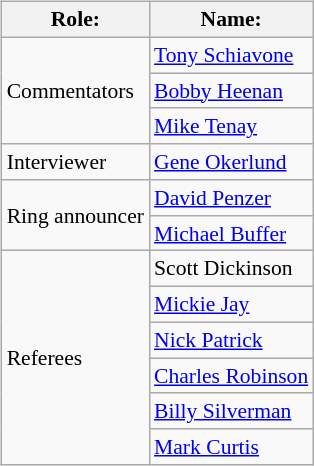<table class=wikitable style="font-size:90%; margin: 0.5em 0 0.5em 1em; float: right; clear: right;">
<tr>
<th>Role:</th>
<th>Name:</th>
</tr>
<tr>
<td rowspan=3>Commentators</td>
<td><a href='#'>Tony Schiavone</a></td>
</tr>
<tr>
<td><a href='#'>Bobby Heenan</a></td>
</tr>
<tr>
<td><a href='#'>Mike Tenay</a></td>
</tr>
<tr>
<td>Interviewer</td>
<td><a href='#'>Gene Okerlund</a></td>
</tr>
<tr>
<td rowspan=2>Ring announcer</td>
<td><a href='#'>David Penzer</a></td>
</tr>
<tr>
<td><a href='#'>Michael Buffer</a></td>
</tr>
<tr>
<td rowspan=6>Referees</td>
<td>Scott Dickinson</td>
</tr>
<tr>
<td><a href='#'>Mickie Jay</a></td>
</tr>
<tr>
<td><a href='#'>Nick Patrick</a></td>
</tr>
<tr>
<td><a href='#'>Charles Robinson</a></td>
</tr>
<tr>
<td><a href='#'>Billy Silverman</a></td>
</tr>
<tr>
<td><a href='#'>Mark Curtis</a></td>
</tr>
</table>
